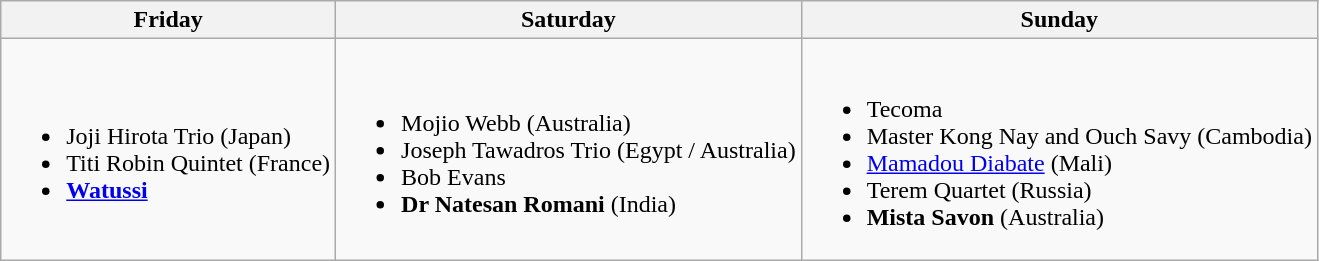<table class="wikitable">
<tr>
<th>Friday</th>
<th>Saturday</th>
<th>Sunday</th>
</tr>
<tr>
<td><br><ul><li>Joji Hirota Trio (Japan)</li><li>Titi Robin Quintet (France)</li><li><strong><a href='#'>Watussi</a></strong></li></ul></td>
<td><br><ul><li>Mojio Webb (Australia)</li><li>Joseph Tawadros Trio (Egypt / Australia)</li><li>Bob Evans</li><li><strong>Dr Natesan Romani</strong> (India)</li></ul></td>
<td><br><ul><li>Tecoma</li><li>Master Kong Nay and Ouch Savy (Cambodia)</li><li><a href='#'>Mamadou Diabate</a> (Mali)</li><li>Terem Quartet (Russia)</li><li><strong>Mista Savon</strong> (Australia)</li></ul></td>
</tr>
</table>
